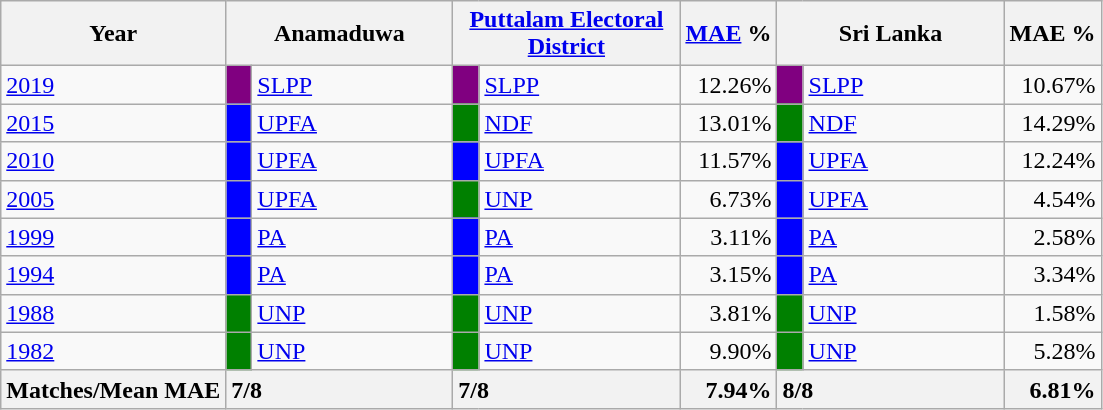<table class="wikitable">
<tr>
<th>Year</th>
<th colspan="2" width="144px">Anamaduwa</th>
<th colspan="2" width="144px"><a href='#'>Puttalam Electoral District</a></th>
<th><a href='#'>MAE</a> %</th>
<th colspan="2" width="144px">Sri Lanka</th>
<th>MAE %</th>
</tr>
<tr>
<td><a href='#'>2019</a></td>
<td style="background-color:purple;" width="10px"></td>
<td style="text-align:left;"><a href='#'>SLPP</a></td>
<td style="background-color:purple;" width="10px"></td>
<td style="text-align:left;"><a href='#'>SLPP</a></td>
<td style="text-align:right;">12.26%</td>
<td style="background-color:purple;" width="10px"></td>
<td style="text-align:left;"><a href='#'>SLPP</a></td>
<td style="text-align:right;">10.67%</td>
</tr>
<tr>
<td><a href='#'>2015</a></td>
<td style="background-color:blue;" width="10px"></td>
<td style="text-align:left;"><a href='#'>UPFA</a></td>
<td style="background-color:green;" width="10px"></td>
<td style="text-align:left;"><a href='#'>NDF</a></td>
<td style="text-align:right;">13.01%</td>
<td style="background-color:green;" width="10px"></td>
<td style="text-align:left;"><a href='#'>NDF</a></td>
<td style="text-align:right;">14.29%</td>
</tr>
<tr>
<td><a href='#'>2010</a></td>
<td style="background-color:blue;" width="10px"></td>
<td style="text-align:left;"><a href='#'>UPFA</a></td>
<td style="background-color:blue;" width="10px"></td>
<td style="text-align:left;"><a href='#'>UPFA</a></td>
<td style="text-align:right;">11.57%</td>
<td style="background-color:blue;" width="10px"></td>
<td style="text-align:left;"><a href='#'>UPFA</a></td>
<td style="text-align:right;">12.24%</td>
</tr>
<tr>
<td><a href='#'>2005</a></td>
<td style="background-color:blue;" width="10px"></td>
<td style="text-align:left;"><a href='#'>UPFA</a></td>
<td style="background-color:green;" width="10px"></td>
<td style="text-align:left;"><a href='#'>UNP</a></td>
<td style="text-align:right;">6.73%</td>
<td style="background-color:blue;" width="10px"></td>
<td style="text-align:left;"><a href='#'>UPFA</a></td>
<td style="text-align:right;">4.54%</td>
</tr>
<tr>
<td><a href='#'>1999</a></td>
<td style="background-color:blue;" width="10px"></td>
<td style="text-align:left;"><a href='#'>PA</a></td>
<td style="background-color:blue;" width="10px"></td>
<td style="text-align:left;"><a href='#'>PA</a></td>
<td style="text-align:right;">3.11%</td>
<td style="background-color:blue;" width="10px"></td>
<td style="text-align:left;"><a href='#'>PA</a></td>
<td style="text-align:right;">2.58%</td>
</tr>
<tr>
<td><a href='#'>1994</a></td>
<td style="background-color:blue;" width="10px"></td>
<td style="text-align:left;"><a href='#'>PA</a></td>
<td style="background-color:blue;" width="10px"></td>
<td style="text-align:left;"><a href='#'>PA</a></td>
<td style="text-align:right;">3.15%</td>
<td style="background-color:blue;" width="10px"></td>
<td style="text-align:left;"><a href='#'>PA</a></td>
<td style="text-align:right;">3.34%</td>
</tr>
<tr>
<td><a href='#'>1988</a></td>
<td style="background-color:green;" width="10px"></td>
<td style="text-align:left;"><a href='#'>UNP</a></td>
<td style="background-color:green;" width="10px"></td>
<td style="text-align:left;"><a href='#'>UNP</a></td>
<td style="text-align:right;">3.81%</td>
<td style="background-color:green;" width="10px"></td>
<td style="text-align:left;"><a href='#'>UNP</a></td>
<td style="text-align:right;">1.58%</td>
</tr>
<tr>
<td><a href='#'>1982</a></td>
<td style="background-color:green;" width="10px"></td>
<td style="text-align:left;"><a href='#'>UNP</a></td>
<td style="background-color:green;" width="10px"></td>
<td style="text-align:left;"><a href='#'>UNP</a></td>
<td style="text-align:right;">9.90%</td>
<td style="background-color:green;" width="10px"></td>
<td style="text-align:left;"><a href='#'>UNP</a></td>
<td style="text-align:right;">5.28%</td>
</tr>
<tr>
<th>Matches/Mean MAE</th>
<th style="text-align:left;"colspan="2" width="144px">7/8</th>
<th style="text-align:left;"colspan="2" width="144px">7/8</th>
<th style="text-align:right;">7.94%</th>
<th style="text-align:left;"colspan="2" width="144px">8/8</th>
<th style="text-align:right;">6.81%</th>
</tr>
</table>
